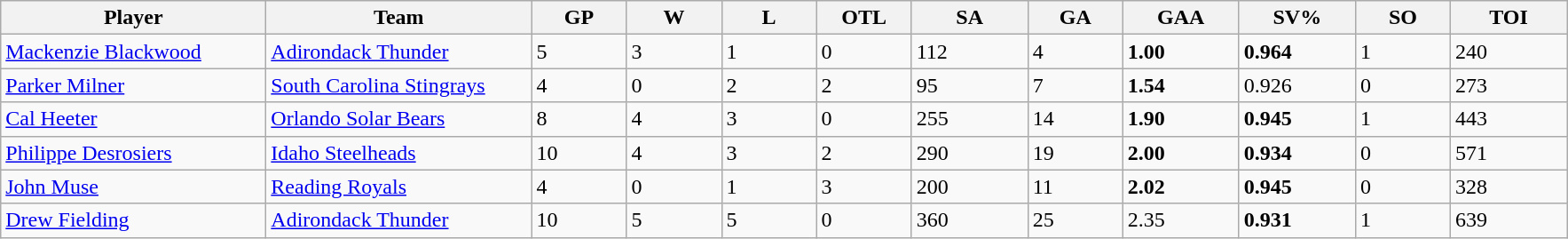<table class="wikitable sortable">
<tr>
<th style="width:12em">Player</th>
<th style="width:12em">Team</th>
<th style="width:4em">GP</th>
<th style="width:4em">W</th>
<th style="width:4em">L</th>
<th style="width:4em">OTL</th>
<th style="width:5em">SA</th>
<th style="width:4em">GA</th>
<th style="width:5em">GAA</th>
<th style="width:5em">SV%</th>
<th style="width:4em">SO</th>
<th style="width:5em">TOI</th>
</tr>
<tr>
<td><a href='#'>Mackenzie Blackwood</a></td>
<td><a href='#'>Adirondack Thunder</a></td>
<td>5</td>
<td>3</td>
<td>1</td>
<td>0</td>
<td>112</td>
<td>4</td>
<td><strong>1.00</strong></td>
<td><strong>0.964</strong></td>
<td>1</td>
<td>240</td>
</tr>
<tr>
<td><a href='#'>Parker Milner</a></td>
<td><a href='#'>South Carolina Stingrays</a></td>
<td>4</td>
<td>0</td>
<td>2</td>
<td>2</td>
<td>95</td>
<td>7</td>
<td><strong>1.54</strong></td>
<td>0.926</td>
<td>0</td>
<td>273</td>
</tr>
<tr>
<td><a href='#'>Cal Heeter</a></td>
<td><a href='#'>Orlando Solar Bears</a></td>
<td>8</td>
<td>4</td>
<td>3</td>
<td>0</td>
<td>255</td>
<td>14</td>
<td><strong>1.90</strong></td>
<td><strong>0.945</strong></td>
<td>1</td>
<td>443</td>
</tr>
<tr>
<td><a href='#'>Philippe Desrosiers</a></td>
<td><a href='#'>Idaho Steelheads</a></td>
<td>10</td>
<td>4</td>
<td>3</td>
<td>2</td>
<td>290</td>
<td>19</td>
<td><strong>2.00</strong></td>
<td><strong>0.934</strong></td>
<td>0</td>
<td>571</td>
</tr>
<tr>
<td><a href='#'>John Muse</a></td>
<td><a href='#'>Reading Royals</a></td>
<td>4</td>
<td>0</td>
<td>1</td>
<td>3</td>
<td>200</td>
<td>11</td>
<td><strong>2.02</strong></td>
<td><strong>0.945</strong></td>
<td>0</td>
<td>328</td>
</tr>
<tr>
<td><a href='#'>Drew Fielding</a></td>
<td><a href='#'>Adirondack Thunder</a></td>
<td>10</td>
<td>5</td>
<td>5</td>
<td>0</td>
<td>360</td>
<td>25</td>
<td>2.35</td>
<td><strong>0.931</strong></td>
<td>1</td>
<td>639</td>
</tr>
</table>
